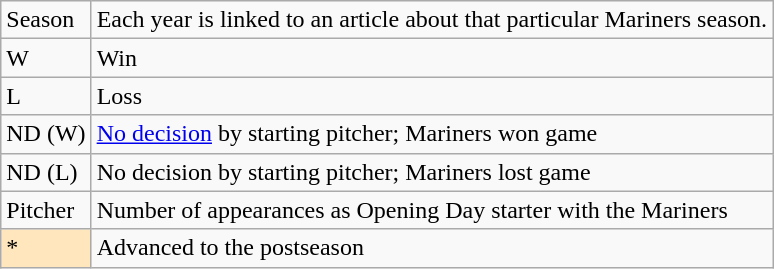<table class="wikitable" style="font-size:100%;">
<tr>
<td>Season</td>
<td>Each year is linked to an article about that particular Mariners season.</td>
</tr>
<tr>
<td>W</td>
<td>Win</td>
</tr>
<tr>
<td>L</td>
<td>Loss</td>
</tr>
<tr>
<td>ND (W)</td>
<td><a href='#'>No decision</a> by starting pitcher; Mariners won game</td>
</tr>
<tr>
<td>ND (L)</td>
<td>No decision by starting pitcher; Mariners lost game</td>
</tr>
<tr>
<td>Pitcher </td>
<td>Number of appearances as Opening Day starter with the Mariners</td>
</tr>
<tr>
<td style="background-color: #FFE6BD">*</td>
<td>Advanced to the postseason</td>
</tr>
</table>
